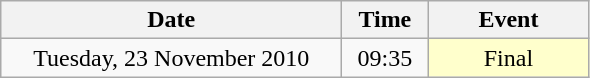<table class = "wikitable" style="text-align:center;">
<tr>
<th width=220>Date</th>
<th width=50>Time</th>
<th width=100>Event</th>
</tr>
<tr>
<td>Tuesday, 23 November 2010</td>
<td>09:35</td>
<td bgcolor=ffffcc>Final</td>
</tr>
</table>
